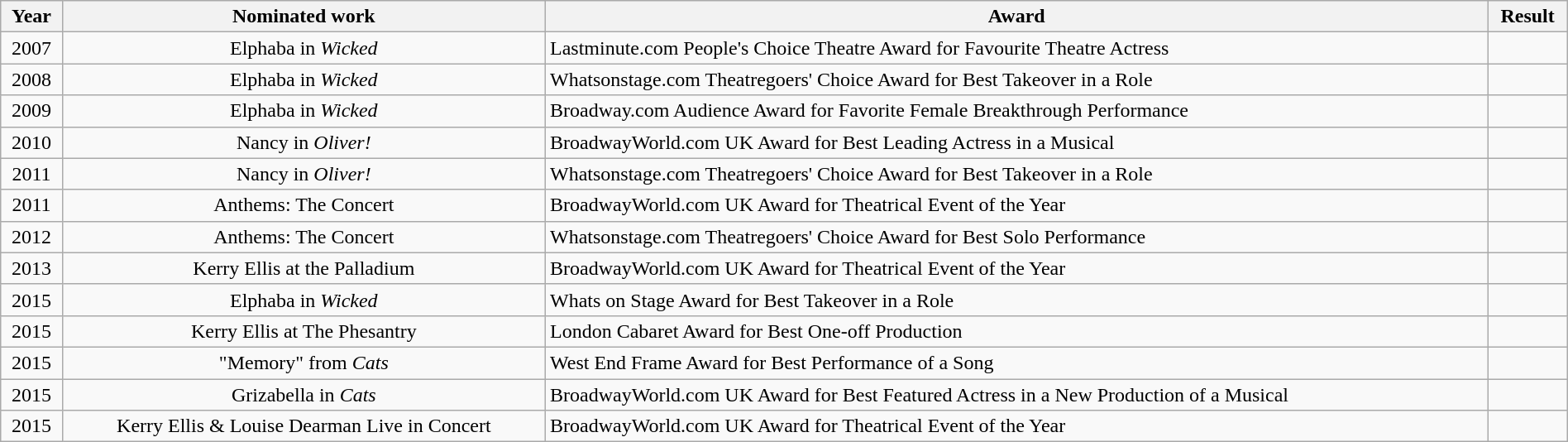<table class="wikitable plainrowheaders" style="width:100%;">
<tr>
<th scope="col">Year</th>
<th scope="col">Nominated work</th>
<th scope="col">Award</th>
<th scope="col">Result</th>
</tr>
<tr>
<td style="text-align:center">2007</td>
<td style="text-align:center">Elphaba in <em>Wicked</em></td>
<td>Lastminute.com People's Choice Theatre Award for Favourite Theatre Actress</td>
<td></td>
</tr>
<tr>
<td style="text-align:center">2008</td>
<td style="text-align:center">Elphaba in <em>Wicked</em></td>
<td>Whatsonstage.com Theatregoers' Choice Award for Best Takeover in a Role</td>
<td></td>
</tr>
<tr>
<td style="text-align:center">2009</td>
<td style="text-align:center">Elphaba in <em>Wicked</em></td>
<td>Broadway.com Audience Award for Favorite Female Breakthrough Performance</td>
<td></td>
</tr>
<tr>
<td style="text-align:center">2010</td>
<td style="text-align:center">Nancy in <em>Oliver!</em></td>
<td>BroadwayWorld.com UK Award for Best Leading Actress in a Musical</td>
<td></td>
</tr>
<tr>
<td style="text-align:center">2011</td>
<td style="text-align:center">Nancy in <em>Oliver!</em></td>
<td>Whatsonstage.com Theatregoers' Choice Award for Best Takeover in a Role</td>
<td></td>
</tr>
<tr>
<td style="text-align:center">2011</td>
<td style="text-align:center">Anthems: The Concert</td>
<td>BroadwayWorld.com UK Award for Theatrical Event of the Year</td>
<td></td>
</tr>
<tr>
<td style="text-align:center">2012</td>
<td style="text-align:center">Anthems: The Concert</td>
<td>Whatsonstage.com Theatregoers' Choice Award for Best Solo Performance</td>
<td></td>
</tr>
<tr>
<td style="text-align:center">2013</td>
<td style="text-align:center">Kerry Ellis at the Palladium</td>
<td>BroadwayWorld.com UK Award for Theatrical Event of the Year</td>
<td></td>
</tr>
<tr>
<td style="text-align:center">2015</td>
<td style="text-align:center">Elphaba in <em>Wicked</em></td>
<td>Whats on Stage Award for Best Takeover in a Role</td>
<td></td>
</tr>
<tr>
<td style="text-align:center">2015</td>
<td style="text-align:center">Kerry Ellis at The Phesantry</td>
<td>London Cabaret Award for Best One-off Production</td>
<td></td>
</tr>
<tr>
<td style="text-align:center">2015</td>
<td style="text-align:center">"Memory" from <em>Cats</em></td>
<td>West End Frame Award for Best Performance of a Song</td>
<td></td>
</tr>
<tr>
<td style="text-align:center">2015</td>
<td style="text-align:center">Grizabella in <em>Cats</em></td>
<td>BroadwayWorld.com UK Award for Best Featured Actress in a New Production of a Musical</td>
<td></td>
</tr>
<tr>
<td style="text-align:center">2015</td>
<td style="text-align:center">Kerry Ellis & Louise Dearman Live in Concert</td>
<td>BroadwayWorld.com UK Award for Theatrical Event of the Year</td>
<td></td>
</tr>
</table>
